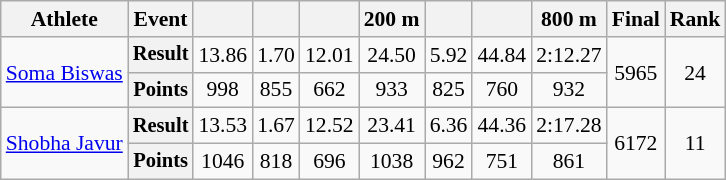<table class="wikitable" style="font-size:90%">
<tr>
<th>Athlete</th>
<th>Event</th>
<th></th>
<th></th>
<th></th>
<th>200 m</th>
<th></th>
<th></th>
<th>800 m</th>
<th>Final</th>
<th>Rank</th>
</tr>
<tr align=center>
<td align=left rowspan=2><a href='#'>Soma Biswas</a></td>
<th style="font-size:95%">Result</th>
<td>13.86</td>
<td>1.70</td>
<td>12.01</td>
<td>24.50</td>
<td>5.92</td>
<td>44.84</td>
<td>2:12.27</td>
<td rowspan=2>5965</td>
<td rowspan=2>24</td>
</tr>
<tr align=center>
<th style="font-size:95%">Points</th>
<td>998</td>
<td>855</td>
<td>662</td>
<td>933</td>
<td>825</td>
<td>760</td>
<td>932</td>
</tr>
<tr align=center>
<td align=left rowspan=2><a href='#'>Shobha Javur</a></td>
<th style="font-size:95%">Result</th>
<td>13.53</td>
<td>1.67</td>
<td>12.52</td>
<td>23.41</td>
<td>6.36</td>
<td>44.36</td>
<td>2:17.28</td>
<td rowspan=2>6172</td>
<td rowspan=2>11</td>
</tr>
<tr align=center>
<th style="font-size:95%">Points</th>
<td>1046</td>
<td>818</td>
<td>696</td>
<td>1038</td>
<td>962</td>
<td>751</td>
<td>861</td>
</tr>
</table>
